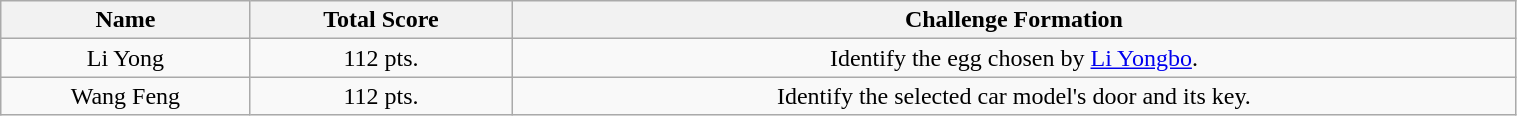<table class="wikitable" style="width:80%; text-align:center">
<tr>
<th>Name</th>
<th>Total Score</th>
<th>Challenge Formation</th>
</tr>
<tr>
<td>Li Yong</td>
<td>112 pts.</td>
<td>Identify the egg chosen by <a href='#'>Li Yongbo</a>.</td>
</tr>
<tr>
<td>Wang Feng</td>
<td>112 pts.</td>
<td>Identify the selected car model's door and its key.</td>
</tr>
</table>
